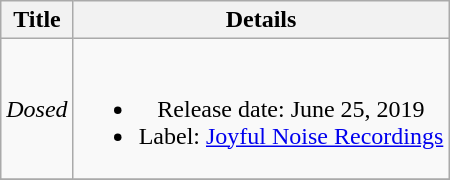<table class="wikitable" style="text-align:center;">
<tr>
<th>Title</th>
<th>Details</th>
</tr>
<tr>
<td align="left"><em>Dosed</em></td>
<td><br><ul><li>Release date: June 25, 2019</li><li>Label: <a href='#'>Joyful Noise Recordings</a></li></ul></td>
</tr>
<tr>
</tr>
</table>
